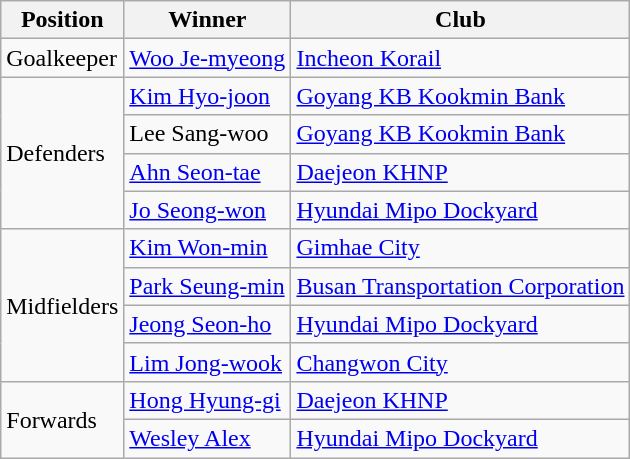<table class="wikitable">
<tr>
<th>Position</th>
<th>Winner</th>
<th>Club</th>
</tr>
<tr>
<td>Goalkeeper</td>
<td> <a href='#'>Woo Je-myeong</a></td>
<td><a href='#'>Incheon Korail</a></td>
</tr>
<tr>
<td rowspan="4">Defenders</td>
<td> <a href='#'>Kim Hyo-joon</a></td>
<td><a href='#'>Goyang KB Kookmin Bank</a></td>
</tr>
<tr>
<td> Lee Sang-woo</td>
<td><a href='#'>Goyang KB Kookmin Bank</a></td>
</tr>
<tr>
<td> <a href='#'>Ahn Seon-tae</a></td>
<td><a href='#'>Daejeon KHNP</a></td>
</tr>
<tr>
<td> <a href='#'>Jo Seong-won</a></td>
<td><a href='#'>Hyundai Mipo Dockyard</a></td>
</tr>
<tr>
<td rowspan="4">Midfielders</td>
<td> <a href='#'>Kim Won-min</a></td>
<td><a href='#'>Gimhae City</a></td>
</tr>
<tr>
<td> <a href='#'>Park Seung-min</a></td>
<td><a href='#'>Busan Transportation Corporation</a></td>
</tr>
<tr>
<td> <a href='#'>Jeong Seon-ho</a></td>
<td><a href='#'>Hyundai Mipo Dockyard</a></td>
</tr>
<tr>
<td> <a href='#'>Lim Jong-wook</a></td>
<td><a href='#'>Changwon City</a></td>
</tr>
<tr>
<td rowspan="2">Forwards</td>
<td> <a href='#'>Hong Hyung-gi</a></td>
<td><a href='#'>Daejeon KHNP</a></td>
</tr>
<tr>
<td> <a href='#'>Wesley Alex</a></td>
<td><a href='#'>Hyundai Mipo Dockyard</a></td>
</tr>
</table>
